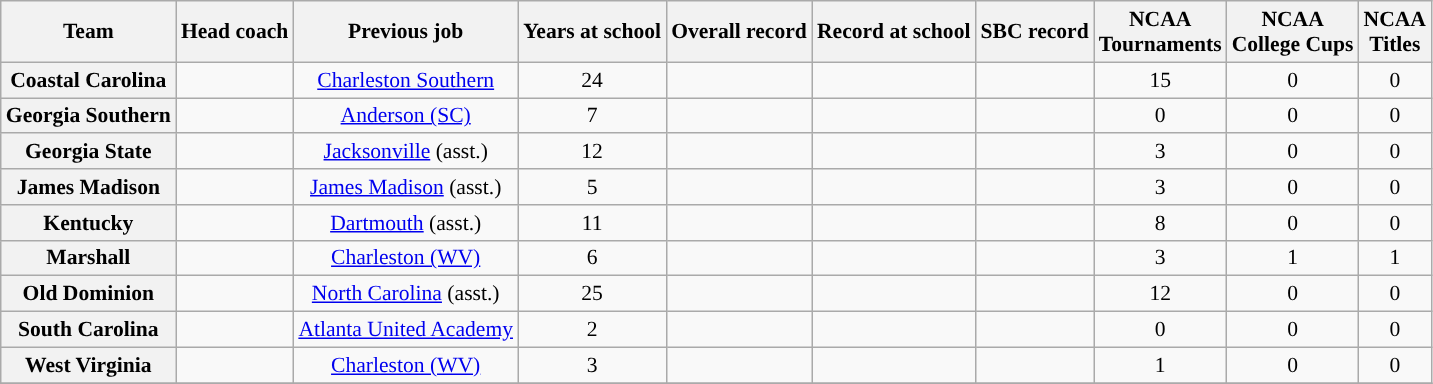<table class="wikitable sortable" style="text-align: center;font-size:90%;">
<tr>
<th width="110">Team</th>
<th>Head coach</th>
<th>Previous job</th>
<th>Years at school</th>
<th>Overall record</th>
<th>Record at school</th>
<th>SBC record</th>
<th>NCAA<br>Tournaments</th>
<th>NCAA<br>College Cups</th>
<th>NCAA<br>Titles</th>
</tr>
<tr>
<th>Coastal Carolina</th>
<td></td>
<td><a href='#'>Charleston Southern</a></td>
<td>24</td>
<td></td>
<td></td>
<td></td>
<td>15</td>
<td>0</td>
<td>0</td>
</tr>
<tr>
<th>Georgia Southern</th>
<td></td>
<td><a href='#'>Anderson (SC)</a></td>
<td>7</td>
<td></td>
<td></td>
<td></td>
<td>0</td>
<td>0</td>
<td>0</td>
</tr>
<tr>
<th>Georgia State</th>
<td></td>
<td><a href='#'>Jacksonville</a> (asst.)</td>
<td>12</td>
<td></td>
<td></td>
<td></td>
<td>3</td>
<td>0</td>
<td>0</td>
</tr>
<tr>
<th style=>James Madison</th>
<td></td>
<td><a href='#'>James Madison</a> (asst.)</td>
<td>5</td>
<td></td>
<td></td>
<td></td>
<td>3</td>
<td>0</td>
<td>0</td>
</tr>
<tr>
<th style=>Kentucky</th>
<td></td>
<td><a href='#'>Dartmouth</a> (asst.)</td>
<td>11</td>
<td></td>
<td></td>
<td></td>
<td>8</td>
<td>0</td>
<td>0</td>
</tr>
<tr>
<th style=>Marshall</th>
<td></td>
<td><a href='#'>Charleston (WV)</a></td>
<td>6</td>
<td></td>
<td></td>
<td></td>
<td>3</td>
<td>1</td>
<td>1</td>
</tr>
<tr>
<th style=>Old Dominion</th>
<td></td>
<td><a href='#'>North Carolina</a> (asst.)</td>
<td>25</td>
<td></td>
<td></td>
<td></td>
<td>12</td>
<td>0</td>
<td>0</td>
</tr>
<tr>
<th style=>South Carolina</th>
<td></td>
<td><a href='#'>Atlanta United Academy</a></td>
<td>2</td>
<td></td>
<td></td>
<td></td>
<td>0</td>
<td>0</td>
<td>0</td>
</tr>
<tr>
<th style=>West Virginia</th>
<td></td>
<td><a href='#'>Charleston (WV)</a></td>
<td>3</td>
<td></td>
<td></td>
<td></td>
<td>1</td>
<td>0</td>
<td>0</td>
</tr>
<tr>
</tr>
</table>
